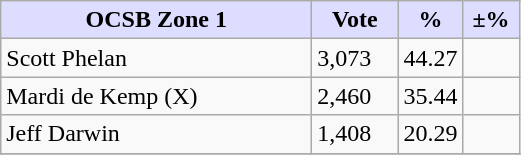<table class="wikitable">
<tr>
<th style="background:#DDDDFF" width="200px">OCSB Zone 1</th>
<th style="background:#DDDDFF" width="50px">Vote</th>
<th style="background:#DDDDFF" width="30px">%</th>
<th style="background:#DDDDFF" width="30px">±%</th>
</tr>
<tr>
<td>Scott Phelan</td>
<td>3,073</td>
<td>44.27</td>
<td></td>
</tr>
<tr>
<td>Mardi de Kemp (X)</td>
<td>2,460</td>
<td>35.44</td>
<td></td>
</tr>
<tr>
<td>Jeff Darwin</td>
<td>1,408</td>
<td>20.29</td>
<td></td>
</tr>
<tr>
</tr>
</table>
